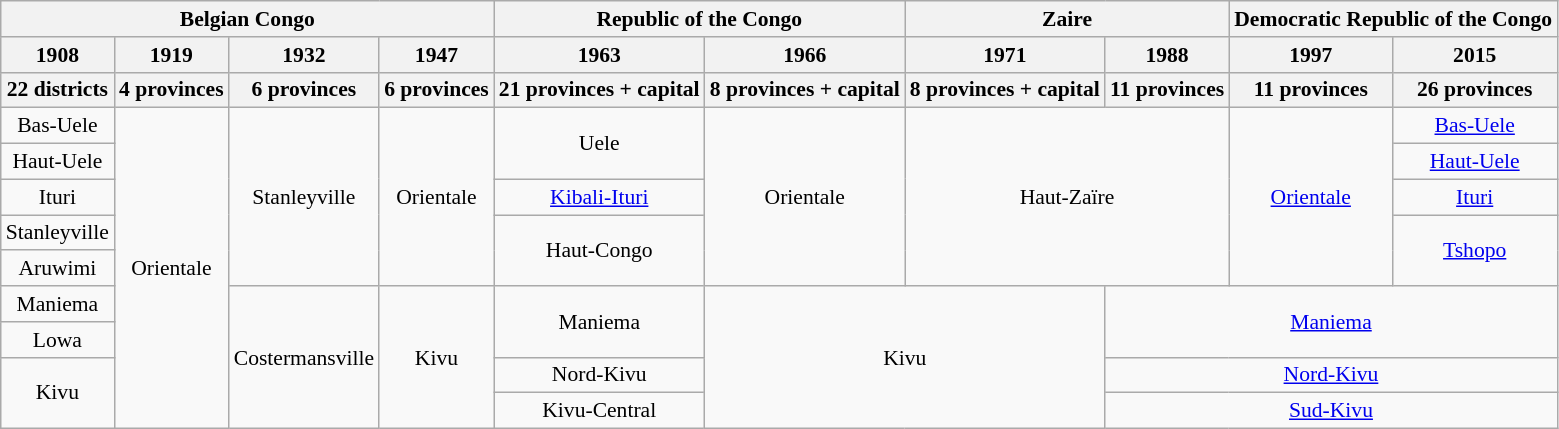<table class="wikitable" style="font-size:90%; text-align:center">
<tr>
<th colspan=4>Belgian Congo</th>
<th colspan=2>Republic of the Congo</th>
<th colspan=2>Zaire</th>
<th colspan=2>Democratic Republic of the Congo</th>
</tr>
<tr>
<th>1908</th>
<th>1919</th>
<th>1932</th>
<th>1947</th>
<th>1963</th>
<th>1966</th>
<th>1971</th>
<th>1988</th>
<th>1997</th>
<th>2015</th>
</tr>
<tr>
<th>22 districts</th>
<th>4 provinces</th>
<th>6 provinces</th>
<th>6 provinces</th>
<th>21 provinces + capital</th>
<th>8 provinces + capital</th>
<th>8 provinces + capital</th>
<th>11 provinces</th>
<th>11 provinces</th>
<th>26 provinces</th>
</tr>
<tr>
<td>Bas-Uele</td>
<td rowspan=9>Orientale</td>
<td rowspan=5>Stanleyville</td>
<td rowspan=5>Orientale</td>
<td rowspan=2>Uele</td>
<td rowspan=5>Orientale</td>
<td rowspan=5 colspan=2>Haut-Zaïre</td>
<td rowspan=5><a href='#'>Orientale</a></td>
<td><a href='#'>Bas-Uele</a></td>
</tr>
<tr>
<td>Haut-Uele</td>
<td><a href='#'>Haut-Uele</a></td>
</tr>
<tr>
<td>Ituri</td>
<td><a href='#'>Kibali-Ituri</a></td>
<td><a href='#'>Ituri</a></td>
</tr>
<tr>
<td>Stanleyville</td>
<td rowspan=2>Haut-Congo</td>
<td rowspan=2><a href='#'>Tshopo</a></td>
</tr>
<tr>
<td>Aruwimi</td>
</tr>
<tr>
<td>Maniema</td>
<td rowspan=4>Costermansville</td>
<td rowspan=4>Kivu</td>
<td rowspan=2>Maniema</td>
<td rowspan=4 colspan=2>Kivu</td>
<td rowspan=2 colspan=3><a href='#'>Maniema</a></td>
</tr>
<tr>
<td>Lowa</td>
</tr>
<tr>
<td rowspan=2>Kivu</td>
<td>Nord-Kivu</td>
<td colspan=3><a href='#'>Nord-Kivu</a></td>
</tr>
<tr>
<td>Kivu-Central</td>
<td colspan=3><a href='#'>Sud-Kivu</a></td>
</tr>
</table>
